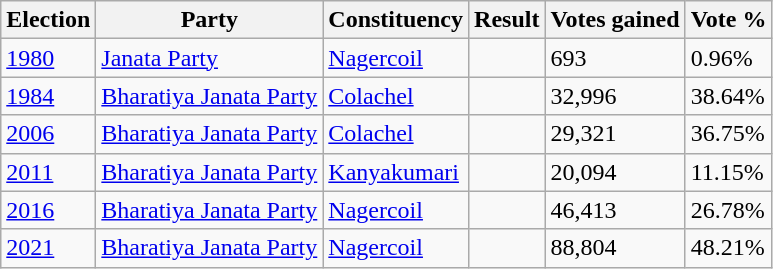<table class="wikitable">
<tr>
<th>Election</th>
<th>Party</th>
<th>Constituency</th>
<th>Result</th>
<th>Votes gained</th>
<th>Vote %</th>
</tr>
<tr>
<td><a href='#'>1980</a></td>
<td><a href='#'>Janata Party</a></td>
<td><a href='#'>Nagercoil</a></td>
<td></td>
<td>693</td>
<td>0.96%</td>
</tr>
<tr>
<td><a href='#'>1984</a></td>
<td><a href='#'>Bharatiya Janata Party</a></td>
<td><a href='#'>Colachel</a></td>
<td></td>
<td>32,996</td>
<td>38.64%</td>
</tr>
<tr>
<td><a href='#'>2006</a></td>
<td><a href='#'>Bharatiya Janata Party</a></td>
<td><a href='#'>Colachel</a></td>
<td></td>
<td>29,321</td>
<td>36.75%</td>
</tr>
<tr>
<td><a href='#'>2011</a></td>
<td><a href='#'>Bharatiya Janata Party</a></td>
<td><a href='#'>Kanyakumari</a></td>
<td></td>
<td>20,094</td>
<td>11.15%</td>
</tr>
<tr>
<td><a href='#'>2016</a></td>
<td><a href='#'>Bharatiya Janata Party</a></td>
<td><a href='#'>Nagercoil</a></td>
<td></td>
<td>46,413</td>
<td>26.78%</td>
</tr>
<tr>
<td><a href='#'>2021</a></td>
<td><a href='#'>Bharatiya Janata Party</a></td>
<td><a href='#'>Nagercoil</a></td>
<td></td>
<td>88,804</td>
<td>48.21%</td>
</tr>
</table>
